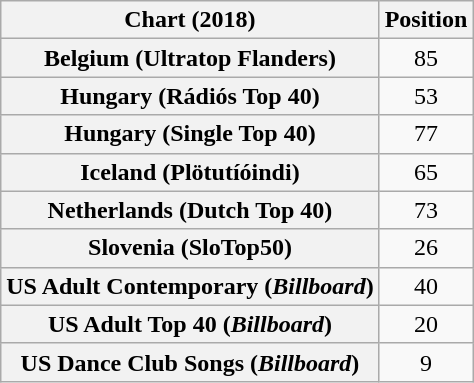<table class="wikitable sortable plainrowheaders" style="text-align:center">
<tr>
<th scope="col">Chart (2018)</th>
<th scope="col">Position</th>
</tr>
<tr>
<th scope="row">Belgium (Ultratop Flanders)</th>
<td>85</td>
</tr>
<tr>
<th scope="row">Hungary (Rádiós Top 40)</th>
<td>53</td>
</tr>
<tr>
<th scope="row">Hungary (Single Top 40)</th>
<td>77</td>
</tr>
<tr>
<th scope="row">Iceland (Plötutíóindi)</th>
<td>65</td>
</tr>
<tr>
<th scope="row">Netherlands (Dutch Top 40)</th>
<td>73</td>
</tr>
<tr>
<th scope="row">Slovenia (SloTop50)</th>
<td>26</td>
</tr>
<tr>
<th scope="row">US Adult Contemporary (<em>Billboard</em>)</th>
<td>40</td>
</tr>
<tr>
<th scope="row">US Adult Top 40 (<em>Billboard</em>)</th>
<td>20</td>
</tr>
<tr>
<th scope="row">US Dance Club Songs (<em>Billboard</em>)</th>
<td>9</td>
</tr>
</table>
